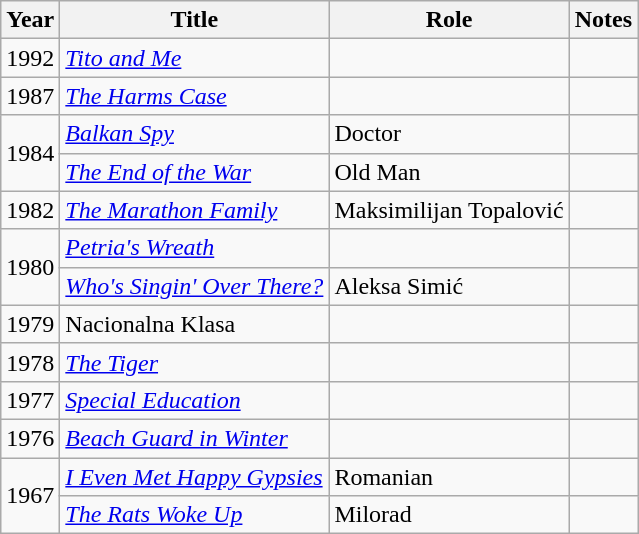<table class="wikitable sortable">
<tr>
<th>Year</th>
<th>Title</th>
<th>Role</th>
<th class="unsortable">Notes</th>
</tr>
<tr>
<td>1992</td>
<td><em><a href='#'>Tito and Me</a></em></td>
<td></td>
<td></td>
</tr>
<tr>
<td>1987</td>
<td><em><a href='#'>The Harms Case</a></em></td>
<td></td>
<td></td>
</tr>
<tr>
<td rowspan=2>1984</td>
<td><em><a href='#'>Balkan Spy</a></em></td>
<td>Doctor</td>
<td></td>
</tr>
<tr>
<td><em><a href='#'>The End of the War</a></em></td>
<td>Old Man</td>
<td></td>
</tr>
<tr>
<td>1982</td>
<td><em><a href='#'>The Marathon Family</a></em></td>
<td>Maksimilijan Topalović</td>
<td></td>
</tr>
<tr>
<td rowspan=2>1980</td>
<td><em><a href='#'>Petria's Wreath</a></em></td>
<td></td>
<td></td>
</tr>
<tr>
<td><em><a href='#'>Who's Singin' Over There?</a></em></td>
<td>Aleksa Simić</td>
<td></td>
</tr>
<tr>
<td>1979</td>
<td>Nacionalna Klasa</td>
<td></td>
<td></td>
</tr>
<tr>
<td>1978</td>
<td><em><a href='#'>The Tiger</a></em></td>
<td></td>
<td></td>
</tr>
<tr>
<td>1977</td>
<td><em><a href='#'>Special Education</a></em></td>
<td></td>
<td></td>
</tr>
<tr>
<td>1976</td>
<td><em><a href='#'>Beach Guard in Winter</a></em></td>
<td></td>
<td></td>
</tr>
<tr>
<td rowspan=2>1967</td>
<td><em><a href='#'>I Even Met Happy Gypsies</a></em></td>
<td>Romanian</td>
<td></td>
</tr>
<tr>
<td><em><a href='#'>The Rats Woke Up</a></em></td>
<td>Milorad</td>
<td></td>
</tr>
</table>
